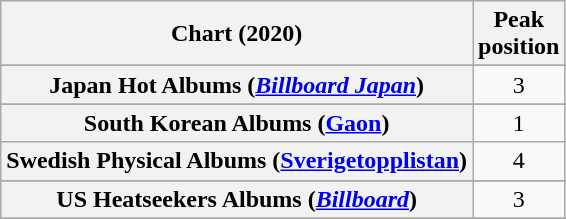<table class="wikitable sortable plainrowheaders" style="text-align:center">
<tr>
<th scope="col">Chart (2020)</th>
<th scope="col">Peak<br>position</th>
</tr>
<tr>
</tr>
<tr>
</tr>
<tr>
<th scope="row">Japan Hot Albums (<em><a href='#'>Billboard Japan</a></em>)</th>
<td>3</td>
</tr>
<tr>
</tr>
<tr>
</tr>
<tr>
<th scope="row">South Korean Albums (<a href='#'>Gaon</a>)</th>
<td>1</td>
</tr>
<tr>
<th scope="row">Swedish Physical Albums (<a href='#'>Sverigetopplistan</a>)</th>
<td>4</td>
</tr>
<tr>
</tr>
<tr>
</tr>
<tr>
<th scope="row">US Heatseekers Albums (<em><a href='#'>Billboard</a></em>)</th>
<td>3</td>
</tr>
<tr>
</tr>
</table>
